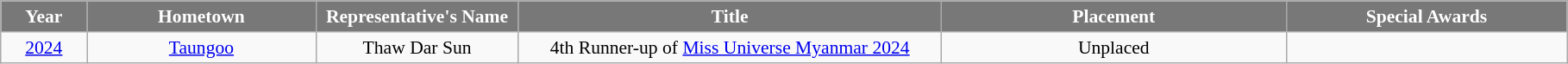<table class="wikitable sortable" style="font-size: 90%; text-align:center">
<tr>
<th width="60" style="background-color:#787878;color:#FFFFFF;">Year</th>
<th width="170" style="background-color:#787878;color:#FFFFFF;">Hometown</th>
<th width="150" style="background-color:#787878;color:#FFFFFF;">Representative's Name</th>
<th width="320" style="background-color:#787878;color:#FFFFFF;">Title</th>
<th width="260" style="background-color:#787878;color:#FFFFFF;">Placement</th>
<th width="210" style="background-color:#787878;color:#FFFFFF;">Special Awards</th>
</tr>
<tr>
<td><a href='#'>2024</a></td>
<td> <a href='#'>Taungoo</a></td>
<td>Thaw Dar Sun</td>
<td>4th Runner-up of <a href='#'>Miss Universe Myanmar 2024</a></td>
<td>Unplaced</td>
</tr>
</table>
